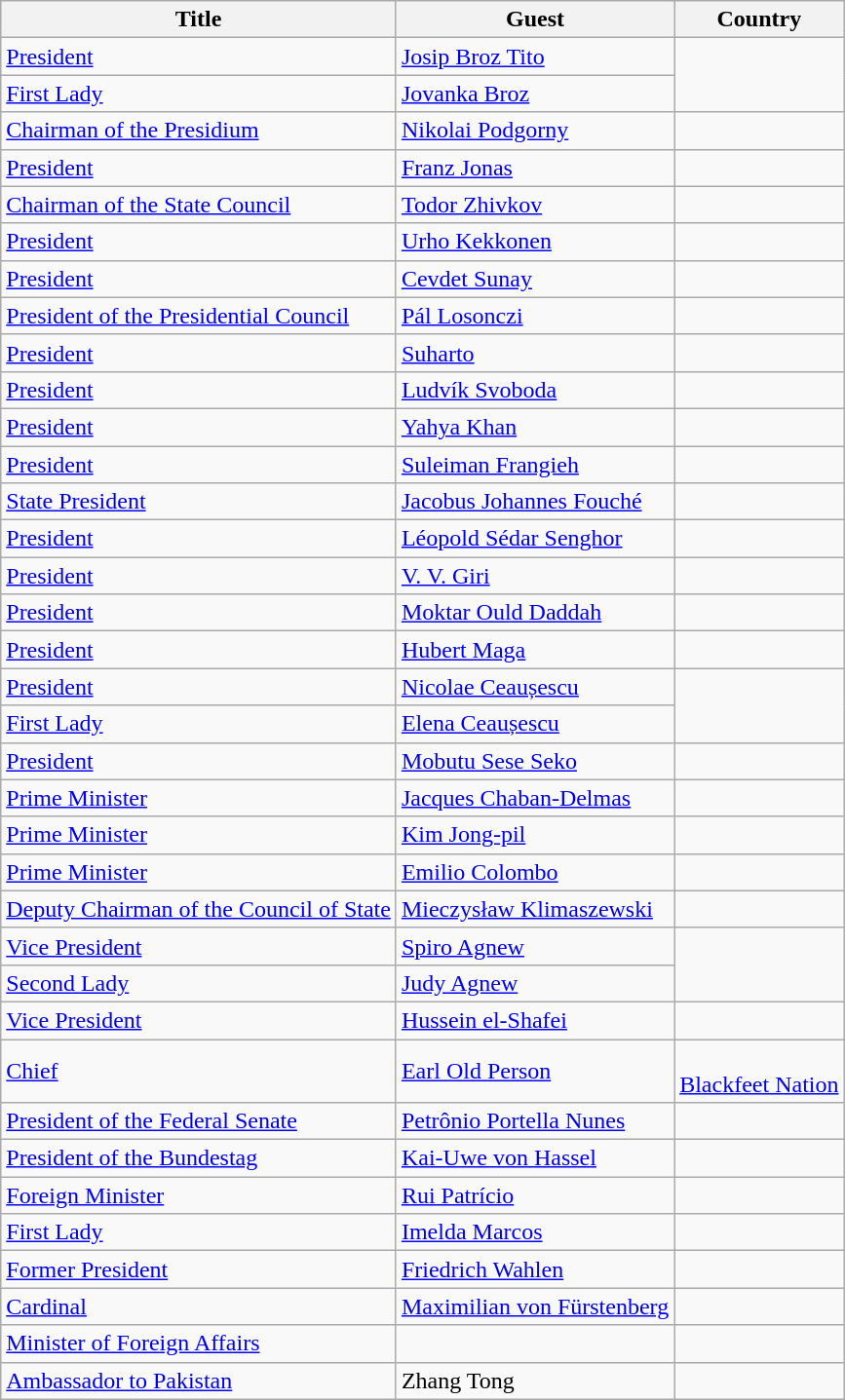<table class="wikitable">
<tr>
<th>Title</th>
<th>Guest</th>
<th>Country</th>
</tr>
<tr>
<td><a href='#'>President</a></td>
<td><a href='#'>Josip Broz Tito</a></td>
<td rowspan="2"></td>
</tr>
<tr>
<td><a href='#'>First Lady</a></td>
<td><a href='#'>Jovanka Broz</a></td>
</tr>
<tr>
<td><a href='#'>Chairman of the Presidium</a></td>
<td><a href='#'>Nikolai Podgorny</a></td>
<td></td>
</tr>
<tr>
<td><a href='#'>President</a></td>
<td><a href='#'>Franz Jonas</a></td>
<td></td>
</tr>
<tr>
<td><a href='#'>Chairman of the State Council</a></td>
<td><a href='#'>Todor Zhivkov</a></td>
<td></td>
</tr>
<tr>
<td><a href='#'>President</a></td>
<td><a href='#'>Urho Kekkonen</a></td>
<td></td>
</tr>
<tr>
<td><a href='#'>President</a></td>
<td><a href='#'>Cevdet Sunay</a></td>
<td></td>
</tr>
<tr>
<td><a href='#'>President of the Presidential Council</a></td>
<td><a href='#'>Pál Losonczi</a></td>
<td></td>
</tr>
<tr>
<td><a href='#'>President</a></td>
<td><a href='#'>Suharto</a></td>
<td></td>
</tr>
<tr>
<td><a href='#'>President</a></td>
<td><a href='#'>Ludvík Svoboda</a></td>
<td></td>
</tr>
<tr>
<td><a href='#'>President</a></td>
<td><a href='#'>Yahya Khan</a></td>
<td></td>
</tr>
<tr>
<td><a href='#'>President</a></td>
<td><a href='#'>Suleiman Frangieh</a></td>
<td></td>
</tr>
<tr>
<td><a href='#'>State President</a></td>
<td><a href='#'>Jacobus Johannes Fouché</a></td>
<td></td>
</tr>
<tr>
<td><a href='#'>President</a></td>
<td><a href='#'>Léopold Sédar Senghor</a></td>
<td></td>
</tr>
<tr>
<td><a href='#'>President</a></td>
<td><a href='#'>V. V. Giri</a></td>
<td></td>
</tr>
<tr>
<td><a href='#'>President</a></td>
<td><a href='#'>Moktar Ould Daddah</a></td>
<td></td>
</tr>
<tr>
<td><a href='#'>President</a></td>
<td><a href='#'>Hubert Maga</a></td>
<td></td>
</tr>
<tr>
<td><a href='#'>President</a></td>
<td><a href='#'>Nicolae Ceaușescu</a></td>
<td rowspan="2"></td>
</tr>
<tr>
<td><a href='#'>First Lady</a></td>
<td><a href='#'>Elena Ceaușescu</a></td>
</tr>
<tr>
<td><a href='#'>President</a></td>
<td><a href='#'>Mobutu Sese Seko</a></td>
<td></td>
</tr>
<tr>
<td><a href='#'>Prime Minister</a></td>
<td><a href='#'>Jacques Chaban-Delmas</a></td>
<td></td>
</tr>
<tr>
<td><a href='#'>Prime Minister</a></td>
<td><a href='#'>Kim Jong-pil</a></td>
<td></td>
</tr>
<tr>
<td><a href='#'>Prime Minister</a></td>
<td><a href='#'>Emilio Colombo</a></td>
<td></td>
</tr>
<tr>
<td><a href='#'>Deputy Chairman of the Council of State</a></td>
<td><a href='#'>Mieczysław Klimaszewski</a></td>
<td></td>
</tr>
<tr>
<td><a href='#'>Vice President</a></td>
<td><a href='#'>Spiro Agnew</a></td>
<td rowspan="2"></td>
</tr>
<tr>
<td><a href='#'>Second Lady</a></td>
<td><a href='#'>Judy Agnew</a></td>
</tr>
<tr>
<td><a href='#'>Vice President</a></td>
<td><a href='#'>Hussein el-Shafei</a></td>
<td></td>
</tr>
<tr>
<td><a href='#'>Chief</a></td>
<td><a href='#'>Earl Old Person</a></td>
<td><br><a href='#'>Blackfeet Nation</a></td>
</tr>
<tr>
<td><a href='#'>President of the Federal Senate</a></td>
<td><a href='#'>Petrônio Portella Nunes</a></td>
<td></td>
</tr>
<tr>
<td><a href='#'>President of the Bundestag</a></td>
<td><a href='#'>Kai-Uwe von Hassel</a></td>
<td></td>
</tr>
<tr>
<td><a href='#'>Foreign Minister</a></td>
<td><a href='#'>Rui Patrício</a></td>
<td></td>
</tr>
<tr>
<td><a href='#'>First Lady</a></td>
<td><a href='#'>Imelda Marcos</a></td>
<td></td>
</tr>
<tr>
<td><a href='#'>Former President</a></td>
<td><a href='#'>Friedrich Wahlen</a></td>
<td></td>
</tr>
<tr>
<td><a href='#'>Cardinal</a></td>
<td><a href='#'>Maximilian von Fürstenberg</a></td>
<td></td>
</tr>
<tr>
<td><a href='#'>Minister of Foreign Affairs</a></td>
<td></td>
<td></td>
</tr>
<tr>
<td><a href='#'>Ambassador to Pakistan</a></td>
<td>Zhang Tong</td>
<td></td>
</tr>
</table>
